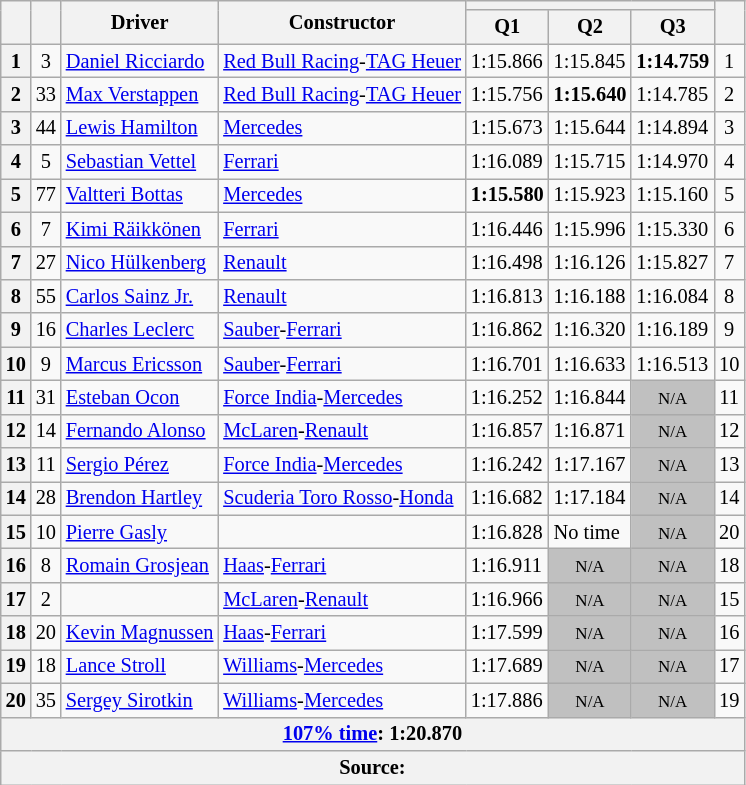<table class="wikitable sortable" style="font-size:85%">
<tr>
<th rowspan=2></th>
<th rowspan=2></th>
<th rowspan=2>Driver</th>
<th rowspan=2>Constructor</th>
<th colspan=3></th>
<th rowspan=2></th>
</tr>
<tr>
<th>Q1</th>
<th>Q2</th>
<th>Q3</th>
</tr>
<tr>
<th>1</th>
<td align="center">3</td>
<td data-sort-value="RIC"> <a href='#'>Daniel Ricciardo</a></td>
<td><a href='#'>Red Bull Racing</a>-<a href='#'>TAG Heuer</a></td>
<td>1:15.866</td>
<td>1:15.845</td>
<td><strong>1:14.759</strong></td>
<td align="center">1</td>
</tr>
<tr>
<th>2</th>
<td align="center">33</td>
<td data-sort-value="VER"> <a href='#'>Max Verstappen</a></td>
<td><a href='#'>Red Bull Racing</a>-<a href='#'>TAG Heuer</a></td>
<td>1:15.756</td>
<td><strong>1:15.640</strong></td>
<td>1:14.785</td>
<td align="center">2</td>
</tr>
<tr>
<th>3</th>
<td align="center">44</td>
<td data-sort-value="HAM"> <a href='#'>Lewis Hamilton</a></td>
<td><a href='#'>Mercedes</a></td>
<td>1:15.673</td>
<td>1:15.644</td>
<td>1:14.894</td>
<td align="center">3</td>
</tr>
<tr>
<th>4</th>
<td align="center">5</td>
<td data-sort-value="VET"> <a href='#'>Sebastian Vettel</a></td>
<td><a href='#'>Ferrari</a></td>
<td>1:16.089</td>
<td>1:15.715</td>
<td>1:14.970</td>
<td align="center">4</td>
</tr>
<tr>
<th>5</th>
<td align="center">77</td>
<td data-sort-value="BOT"> <a href='#'>Valtteri Bottas</a></td>
<td><a href='#'>Mercedes</a></td>
<td><strong>1:15.580</strong></td>
<td>1:15.923</td>
<td>1:15.160</td>
<td align="center">5</td>
</tr>
<tr>
<th>6</th>
<td align="center">7</td>
<td data-sort-value="RAI"> <a href='#'>Kimi Räikkönen</a></td>
<td><a href='#'>Ferrari</a></td>
<td>1:16.446</td>
<td>1:15.996</td>
<td>1:15.330</td>
<td align="center">6</td>
</tr>
<tr>
<th>7</th>
<td align="center">27</td>
<td data-sort-value="HUL"> <a href='#'>Nico Hülkenberg</a></td>
<td><a href='#'>Renault</a></td>
<td>1:16.498</td>
<td>1:16.126</td>
<td>1:15.827</td>
<td align="center">7</td>
</tr>
<tr>
<th>8</th>
<td align="center">55</td>
<td data-sort-value="SAI"> <a href='#'>Carlos Sainz Jr.</a></td>
<td><a href='#'>Renault</a></td>
<td>1:16.813</td>
<td>1:16.188</td>
<td>1:16.084</td>
<td align="center">8</td>
</tr>
<tr>
<th>9</th>
<td align="center">16</td>
<td data-sort-value="LEC"> <a href='#'>Charles Leclerc</a></td>
<td><a href='#'>Sauber</a>-<a href='#'>Ferrari</a></td>
<td>1:16.862</td>
<td>1:16.320</td>
<td>1:16.189</td>
<td align="center">9</td>
</tr>
<tr>
<th>10</th>
<td align="center">9</td>
<td data-sort-value="ERI"> <a href='#'>Marcus Ericsson</a></td>
<td><a href='#'>Sauber</a>-<a href='#'>Ferrari</a></td>
<td>1:16.701</td>
<td>1:16.633</td>
<td>1:16.513</td>
<td align="center">10</td>
</tr>
<tr>
<th>11</th>
<td align="center">31</td>
<td data-sort-value="OCO"> <a href='#'>Esteban Ocon</a></td>
<td><a href='#'>Force India</a>-<a href='#'>Mercedes</a></td>
<td>1:16.252</td>
<td>1:16.844</td>
<td style="background: silver" align="center"><small>N/A</small></td>
<td align="center">11</td>
</tr>
<tr>
<th>12</th>
<td align="center">14</td>
<td data-sort-value="ALO"> <a href='#'>Fernando Alonso</a></td>
<td><a href='#'>McLaren</a>-<a href='#'>Renault</a></td>
<td>1:16.857</td>
<td>1:16.871</td>
<td style="background: silver" align="center"><small>N/A</small></td>
<td align="center">12</td>
</tr>
<tr>
<th>13</th>
<td align="center">11</td>
<td data-sort-value="PER"> <a href='#'>Sergio Pérez</a></td>
<td><a href='#'>Force India</a>-<a href='#'>Mercedes</a></td>
<td>1:16.242</td>
<td>1:17.167</td>
<td style="background: silver" align="center"><small>N/A</small></td>
<td align="center">13</td>
</tr>
<tr>
<th>14</th>
<td align="center">28</td>
<td data-sort-value="HAR"> <a href='#'>Brendon Hartley</a></td>
<td><a href='#'>Scuderia Toro Rosso</a>-<a href='#'>Honda</a></td>
<td>1:16.682</td>
<td>1:17.184</td>
<td style="background: silver" align="center"><small>N/A</small></td>
<td align="center">14</td>
</tr>
<tr>
<th>15</th>
<td align="center">10</td>
<td data-sort-value="GAS"> <a href='#'>Pierre Gasly</a></td>
<td></td>
<td>1:16.828</td>
<td>No time</td>
<td style="background: silver" align="center"><small>N/A</small></td>
<td align="center">20</td>
</tr>
<tr>
<th>16</th>
<td align="center">8</td>
<td data-sort-value="GRO"> <a href='#'>Romain Grosjean</a></td>
<td><a href='#'>Haas</a>-<a href='#'>Ferrari</a></td>
<td>1:16.911</td>
<td style="background: silver" align="center"><small>N/A</small></td>
<td style="background: silver" align="center"><small>N/A</small></td>
<td align="center">18</td>
</tr>
<tr>
<th>17</th>
<td align="center">2</td>
<td data-sort-value="VAN"></td>
<td><a href='#'>McLaren</a>-<a href='#'>Renault</a></td>
<td>1:16.966</td>
<td style="background: silver" align="center"><small>N/A</small></td>
<td style="background: silver" align="center"><small>N/A</small></td>
<td align="center">15</td>
</tr>
<tr>
<th>18</th>
<td align="center">20</td>
<td data-sort-value="MAG"> <a href='#'>Kevin Magnussen</a></td>
<td><a href='#'>Haas</a>-<a href='#'>Ferrari</a></td>
<td>1:17.599</td>
<td style="background: silver" align="center"><small>N/A</small></td>
<td style="background: silver" align="center"><small>N/A</small></td>
<td align="center">16</td>
</tr>
<tr>
<th>19</th>
<td align="center">18</td>
<td data-sort-value="STR"> <a href='#'>Lance Stroll</a></td>
<td><a href='#'>Williams</a>-<a href='#'>Mercedes</a></td>
<td>1:17.689</td>
<td style="background: silver" align="center"><small>N/A</small></td>
<td style="background: silver" align="center"><small>N/A</small></td>
<td align="center">17</td>
</tr>
<tr>
<th>20</th>
<td align="center">35</td>
<td data-sort-value="SIR"> <a href='#'>Sergey Sirotkin</a></td>
<td><a href='#'>Williams</a>-<a href='#'>Mercedes</a></td>
<td>1:17.886</td>
<td style="background: silver" align="center"><small>N/A</small></td>
<td style="background: silver" align="center"><small>N/A</small></td>
<td align="center">19</td>
</tr>
<tr>
<th colspan="8"><a href='#'>107% time</a>: 1:20.870</th>
</tr>
<tr>
<th colspan="8">Source:</th>
</tr>
</table>
